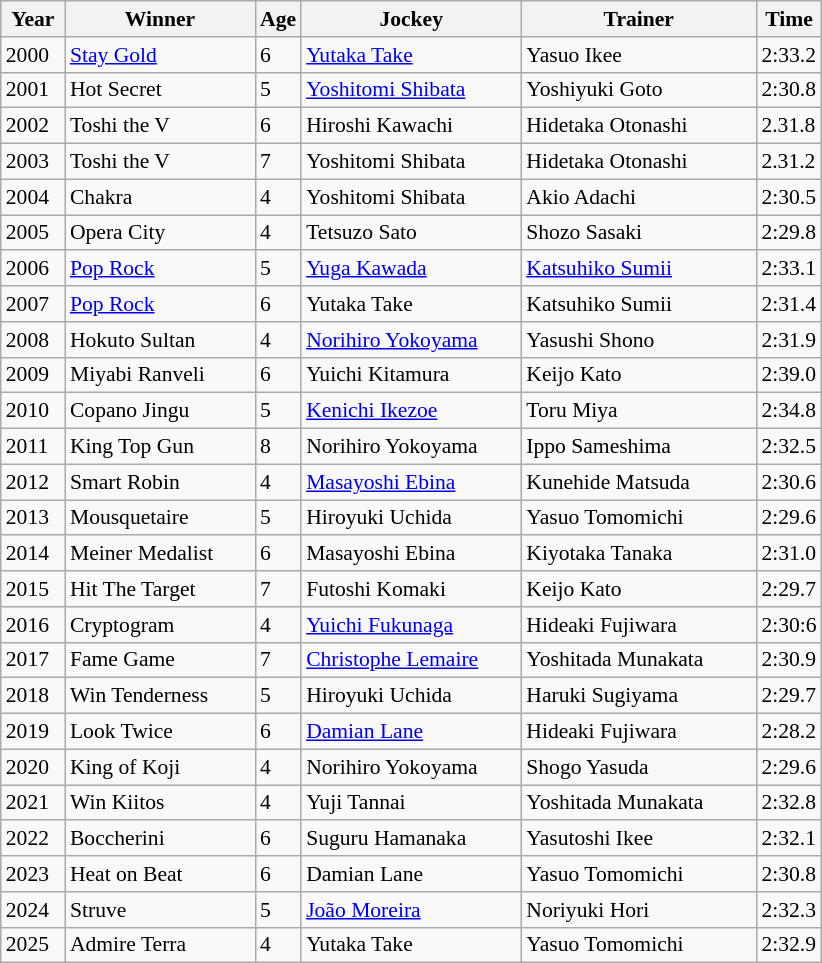<table class="wikitable sortable" style="font-size:90%">
<tr>
<th width="36px">Year<br></th>
<th width="120px">Winner<br></th>
<th>Age<br></th>
<th width="140px">Jockey<br></th>
<th width="150px">Trainer<br></th>
<th>Time<br></th>
</tr>
<tr>
<td>2000</td>
<td><a href='#'>Stay Gold</a></td>
<td>6</td>
<td><a href='#'>Yutaka Take</a></td>
<td>Yasuo Ikee</td>
<td>2:33.2</td>
</tr>
<tr>
<td>2001</td>
<td>Hot Secret</td>
<td>5</td>
<td><a href='#'>Yoshitomi Shibata</a></td>
<td>Yoshiyuki Goto</td>
<td>2:30.8</td>
</tr>
<tr>
<td>2002</td>
<td>Toshi the V</td>
<td>6</td>
<td>Hiroshi Kawachi</td>
<td>Hidetaka Otonashi</td>
<td>2.31.8</td>
</tr>
<tr>
<td>2003</td>
<td>Toshi the V</td>
<td>7</td>
<td>Yoshitomi Shibata</td>
<td>Hidetaka Otonashi</td>
<td>2.31.2</td>
</tr>
<tr>
<td>2004</td>
<td>Chakra</td>
<td>4</td>
<td>Yoshitomi Shibata</td>
<td>Akio Adachi</td>
<td>2:30.5</td>
</tr>
<tr>
<td>2005</td>
<td>Opera City</td>
<td>4</td>
<td>Tetsuzo Sato</td>
<td>Shozo Sasaki</td>
<td>2:29.8</td>
</tr>
<tr>
<td>2006</td>
<td><a href='#'>Pop Rock</a></td>
<td>5</td>
<td><a href='#'>Yuga Kawada</a></td>
<td><a href='#'>Katsuhiko Sumii</a></td>
<td>2:33.1</td>
</tr>
<tr>
<td>2007</td>
<td><a href='#'>Pop Rock</a></td>
<td>6</td>
<td>Yutaka Take</td>
<td>Katsuhiko Sumii</td>
<td>2:31.4</td>
</tr>
<tr>
<td>2008</td>
<td>Hokuto Sultan</td>
<td>4</td>
<td><a href='#'>Norihiro Yokoyama</a></td>
<td>Yasushi Shono</td>
<td>2:31.9</td>
</tr>
<tr>
<td>2009</td>
<td>Miyabi Ranveli</td>
<td>6</td>
<td>Yuichi Kitamura</td>
<td>Keijo Kato</td>
<td>2:39.0</td>
</tr>
<tr>
<td>2010</td>
<td>Copano Jingu</td>
<td>5</td>
<td><a href='#'>Kenichi Ikezoe</a></td>
<td>Toru Miya</td>
<td>2:34.8</td>
</tr>
<tr>
<td>2011</td>
<td>King Top Gun</td>
<td>8</td>
<td>Norihiro Yokoyama</td>
<td>Ippo Sameshima</td>
<td>2:32.5</td>
</tr>
<tr>
<td>2012</td>
<td>Smart Robin</td>
<td>4</td>
<td><a href='#'>Masayoshi Ebina</a></td>
<td>Kunehide Matsuda</td>
<td>2:30.6</td>
</tr>
<tr>
<td>2013</td>
<td>Mousquetaire</td>
<td>5</td>
<td>Hiroyuki Uchida</td>
<td>Yasuo Tomomichi</td>
<td>2:29.6</td>
</tr>
<tr>
<td>2014</td>
<td>Meiner Medalist</td>
<td>6</td>
<td>Masayoshi Ebina</td>
<td>Kiyotaka Tanaka</td>
<td>2:31.0</td>
</tr>
<tr>
<td>2015</td>
<td>Hit The Target</td>
<td>7</td>
<td>Futoshi Komaki</td>
<td>Keijo Kato</td>
<td>2:29.7</td>
</tr>
<tr>
<td>2016</td>
<td>Cryptogram</td>
<td>4</td>
<td><a href='#'>Yuichi Fukunaga</a></td>
<td>Hideaki Fujiwara</td>
<td>2:30:6</td>
</tr>
<tr>
<td>2017</td>
<td>Fame Game</td>
<td>7</td>
<td><a href='#'>Christophe Lemaire</a></td>
<td>Yoshitada Munakata</td>
<td>2:30.9</td>
</tr>
<tr>
<td>2018</td>
<td>Win Tenderness</td>
<td>5</td>
<td>Hiroyuki Uchida</td>
<td>Haruki Sugiyama</td>
<td>2:29.7</td>
</tr>
<tr>
<td>2019</td>
<td>Look Twice</td>
<td>6</td>
<td><a href='#'>Damian Lane</a></td>
<td>Hideaki Fujiwara</td>
<td>2:28.2</td>
</tr>
<tr>
<td>2020</td>
<td>King of Koji</td>
<td>4</td>
<td>Norihiro Yokoyama</td>
<td>Shogo Yasuda</td>
<td>2:29.6</td>
</tr>
<tr>
<td>2021</td>
<td>Win Kiitos</td>
<td>4</td>
<td>Yuji Tannai</td>
<td>Yoshitada Munakata</td>
<td>2:32.8</td>
</tr>
<tr>
<td>2022</td>
<td>Boccherini</td>
<td>6</td>
<td>Suguru Hamanaka</td>
<td>Yasutoshi Ikee</td>
<td>2:32.1</td>
</tr>
<tr>
<td>2023</td>
<td>Heat on Beat</td>
<td>6</td>
<td>Damian Lane</td>
<td>Yasuo Tomomichi</td>
<td>2:30.8</td>
</tr>
<tr>
<td>2024</td>
<td>Struve</td>
<td>5</td>
<td><a href='#'>João Moreira</a></td>
<td>Noriyuki Hori</td>
<td>2:32.3</td>
</tr>
<tr>
<td>2025</td>
<td>Admire Terra</td>
<td>4</td>
<td>Yutaka Take</td>
<td>Yasuo Tomomichi</td>
<td>2:32.9</td>
</tr>
</table>
